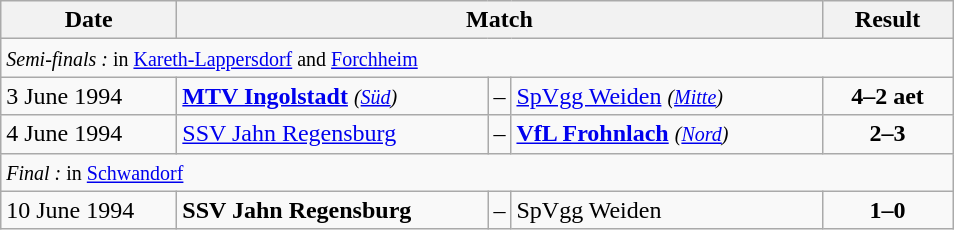<table class="wikitable">
<tr>
<th width="110">Date</th>
<th colspan="3">Match</th>
<th width="80">Result</th>
</tr>
<tr>
<td colspan="5"><small><em>Semi-finals :</em> in <a href='#'>Kareth-Lappersdorf</a> and <a href='#'>Forchheim</a></small></td>
</tr>
<tr>
<td>3 June 1994</td>
<td width="200"><strong><a href='#'>MTV Ingolstadt</a></strong> <small><em>(<a href='#'>Süd</a>)</em></small></td>
<td>–</td>
<td width="200"><a href='#'>SpVgg Weiden</a> <small><em>(<a href='#'>Mitte</a>)</em></small></td>
<td align="center"><strong>4–2 aet</strong></td>
</tr>
<tr>
<td>4 June 1994</td>
<td><a href='#'>SSV Jahn Regensburg</a></td>
<td>–</td>
<td><strong><a href='#'>VfL Frohnlach</a></strong> <small><em>(<a href='#'>Nord</a>)</em></small></td>
<td align="center"><strong>2–3</strong></td>
</tr>
<tr>
<td colspan="5"><small><em>Final :</em> in <a href='#'>Schwandorf</a></small></td>
</tr>
<tr>
<td>10 June 1994</td>
<td><strong>SSV Jahn Regensburg</strong></td>
<td>–</td>
<td>SpVgg Weiden</td>
<td align="center"><strong>1–0</strong></td>
</tr>
</table>
